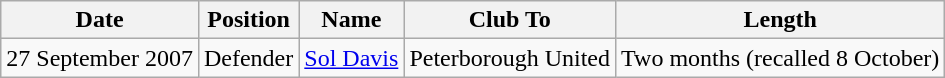<table class="wikitable">
<tr>
<th>Date</th>
<th>Position</th>
<th>Name</th>
<th>Club To</th>
<th>Length</th>
</tr>
<tr>
<td>27 September 2007</td>
<td>Defender</td>
<td><a href='#'>Sol Davis</a></td>
<td>Peterborough United</td>
<td>Two months (recalled 8 October)</td>
</tr>
</table>
